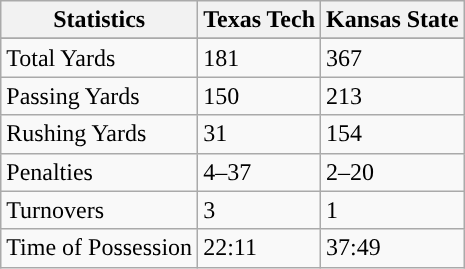<table class="wikitable">
<tr>
<th>Statistics</th>
<th>Texas Tech</th>
<th>Kansas State</th>
</tr>
<tr>
</tr>
<tr>
<td>Total Yards</td>
<td>181</td>
<td>367</td>
</tr>
<tr>
<td>Passing Yards</td>
<td>150</td>
<td>213</td>
</tr>
<tr>
<td>Rushing Yards</td>
<td>31</td>
<td>154</td>
</tr>
<tr>
<td>Penalties</td>
<td>4–37</td>
<td>2–20</td>
</tr>
<tr>
<td>Turnovers</td>
<td>3</td>
<td>1</td>
</tr>
<tr>
<td>Time of Possession</td>
<td>22:11</td>
<td>37:49</td>
</tr>
</table>
